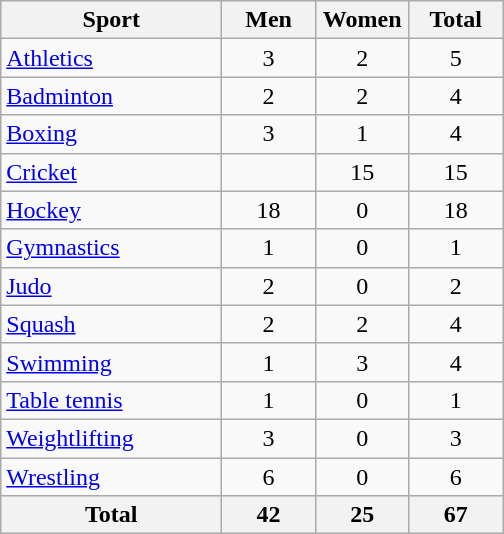<table class="wikitable sortable" style="text-align:center;">
<tr>
<th width=140>Sport</th>
<th width=55>Men</th>
<th width=55>Women</th>
<th width=55>Total</th>
</tr>
<tr>
<td align=left><a href='#'>Athletics</a></td>
<td>3</td>
<td>2</td>
<td>5</td>
</tr>
<tr>
<td align=left><a href='#'>Badminton</a></td>
<td>2</td>
<td>2</td>
<td>4</td>
</tr>
<tr>
<td align=left><a href='#'>Boxing</a></td>
<td>3</td>
<td>1</td>
<td>4</td>
</tr>
<tr>
<td align=left><a href='#'>Cricket</a></td>
<td></td>
<td>15</td>
<td>15</td>
</tr>
<tr>
<td align=left><a href='#'>Hockey</a></td>
<td>18</td>
<td>0</td>
<td>18</td>
</tr>
<tr>
<td align=left><a href='#'>Gymnastics</a></td>
<td>1</td>
<td>0</td>
<td>1</td>
</tr>
<tr>
<td align=left><a href='#'>Judo</a></td>
<td>2</td>
<td>0</td>
<td>2</td>
</tr>
<tr>
<td align=left><a href='#'>Squash</a></td>
<td>2</td>
<td>2</td>
<td>4</td>
</tr>
<tr>
<td align=left><a href='#'>Swimming</a></td>
<td>1</td>
<td>3</td>
<td>4</td>
</tr>
<tr>
<td align=left><a href='#'>Table tennis</a></td>
<td>1</td>
<td>0</td>
<td>1</td>
</tr>
<tr>
<td align=left><a href='#'>Weightlifting</a></td>
<td>3</td>
<td>0</td>
<td>3</td>
</tr>
<tr>
<td align=left><a href='#'>Wrestling</a></td>
<td>6</td>
<td>0</td>
<td>6</td>
</tr>
<tr>
<th>Total</th>
<th 350>42</th>
<th>25</th>
<th>67</th>
</tr>
</table>
